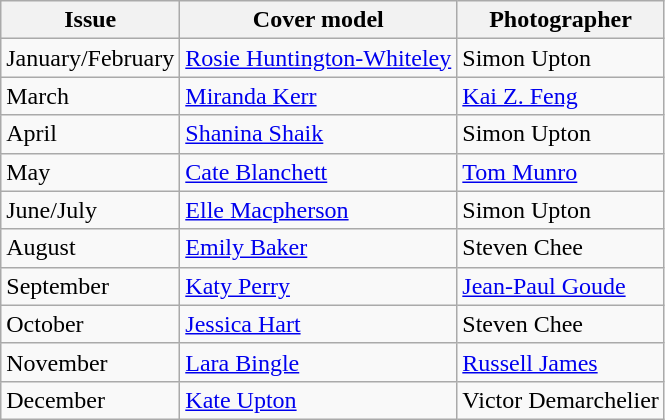<table class="sortable wikitable">
<tr>
<th>Issue</th>
<th>Cover model</th>
<th>Photographer</th>
</tr>
<tr>
<td>January/February</td>
<td><a href='#'>Rosie Huntington-Whiteley</a></td>
<td>Simon Upton</td>
</tr>
<tr>
<td>March</td>
<td><a href='#'>Miranda Kerr</a></td>
<td><a href='#'>Kai Z. Feng</a></td>
</tr>
<tr>
<td>April</td>
<td><a href='#'>Shanina Shaik</a></td>
<td>Simon Upton</td>
</tr>
<tr>
<td>May</td>
<td><a href='#'>Cate Blanchett</a></td>
<td><a href='#'>Tom Munro</a></td>
</tr>
<tr>
<td>June/July</td>
<td><a href='#'>Elle Macpherson</a></td>
<td>Simon Upton</td>
</tr>
<tr>
<td>August</td>
<td><a href='#'>Emily Baker</a></td>
<td>Steven Chee</td>
</tr>
<tr>
<td>September</td>
<td><a href='#'>Katy Perry</a></td>
<td><a href='#'>Jean-Paul Goude</a></td>
</tr>
<tr>
<td>October</td>
<td><a href='#'>Jessica Hart</a></td>
<td>Steven Chee</td>
</tr>
<tr>
<td>November</td>
<td><a href='#'>Lara Bingle</a></td>
<td><a href='#'>Russell James</a></td>
</tr>
<tr>
<td>December</td>
<td><a href='#'>Kate Upton</a></td>
<td>Victor Demarchelier</td>
</tr>
</table>
